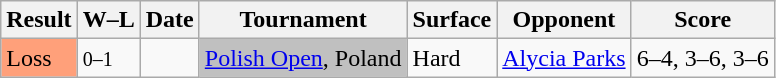<table class="wikitable">
<tr>
<th>Result</th>
<th class="unsortable">W–L</th>
<th>Date</th>
<th>Tournament</th>
<th>Surface</th>
<th>Opponent</th>
<th class="unsortable">Score</th>
</tr>
<tr>
<td bgcolor=ffa07a>Loss</td>
<td><small>0–1</small></td>
<td><a href='#'></a></td>
<td bgcolor=silver><a href='#'>Polish Open</a>, Poland</td>
<td>Hard</td>
<td> <a href='#'>Alycia Parks</a></td>
<td>6–4, 3–6, 3–6</td>
</tr>
</table>
